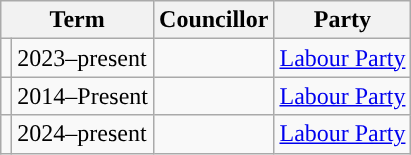<table class="wikitable">
<tr>
<th colspan=2>Term</th>
<th>Councillor</th>
<th>Party</th>
</tr>
<tr>
<td style="background-color: "></td>
<td>2023–present</td>
<td></td>
<td><a href='#'>Labour Party</a></td>
</tr>
<tr>
<td style="background-color: "></td>
<td>2014–Present</td>
<td></td>
<td><a href='#'>Labour Party</a></td>
</tr>
<tr>
<td style="background-color: "></td>
<td>2024–present</td>
<td></td>
<td><a href='#'>Labour Party</a></td>
</tr>
</table>
